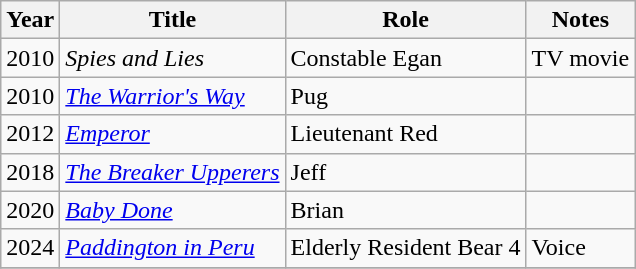<table class="wikitable sortable">
<tr>
<th>Year</th>
<th>Title</th>
<th>Role</th>
<th>Notes</th>
</tr>
<tr>
<td>2010</td>
<td><em>Spies and Lies</em></td>
<td>Constable Egan</td>
<td>TV movie</td>
</tr>
<tr>
<td>2010</td>
<td><em><a href='#'>The Warrior's Way</a></em></td>
<td>Pug</td>
<td></td>
</tr>
<tr>
<td>2012</td>
<td><em><a href='#'>Emperor</a></em></td>
<td>Lieutenant Red</td>
<td></td>
</tr>
<tr>
<td>2018</td>
<td><em><a href='#'>The Breaker Upperers</a></em></td>
<td>Jeff</td>
<td></td>
</tr>
<tr>
<td>2020</td>
<td><em><a href='#'>Baby Done</a></em></td>
<td>Brian</td>
<td></td>
</tr>
<tr>
<td>2024</td>
<td><em><a href='#'>Paddington in Peru</a></em></td>
<td>Elderly Resident Bear 4</td>
<td>Voice</td>
</tr>
<tr>
</tr>
</table>
